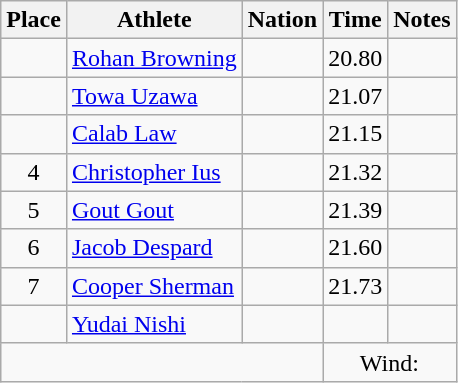<table class="wikitable mw-datatable sortable" style="text-align:center;">
<tr>
<th scope="col">Place</th>
<th scope="col">Athlete</th>
<th scope="col">Nation</th>
<th scope="col">Time</th>
<th scope="col">Notes</th>
</tr>
<tr>
<td></td>
<td align="left"><a href='#'>Rohan Browning</a></td>
<td align="left"></td>
<td>20.80</td>
<td></td>
</tr>
<tr>
<td></td>
<td align="left"><a href='#'>Towa Uzawa</a></td>
<td align="left"></td>
<td>21.07</td>
<td></td>
</tr>
<tr>
<td></td>
<td align="left"><a href='#'>Calab Law</a></td>
<td align="left"></td>
<td>21.15</td>
<td></td>
</tr>
<tr>
<td>4</td>
<td align="left"><a href='#'>Christopher Ius</a></td>
<td align="left"></td>
<td>21.32</td>
<td></td>
</tr>
<tr>
<td>5</td>
<td align="left"><a href='#'>Gout Gout</a></td>
<td align="left"></td>
<td>21.39</td>
<td></td>
</tr>
<tr>
<td>6</td>
<td align="left"><a href='#'>Jacob Despard</a></td>
<td align="left"></td>
<td>21.60</td>
<td></td>
</tr>
<tr>
<td>7</td>
<td align="left"><a href='#'>Cooper Sherman</a></td>
<td align="left"></td>
<td>21.73</td>
<td></td>
</tr>
<tr>
<td></td>
<td align="left"><a href='#'>Yudai Nishi</a></td>
<td align="left"></td>
<td></td>
<td></td>
</tr>
<tr class="sortbottom">
<td colspan="3"></td>
<td colspan="2">Wind: </td>
</tr>
</table>
